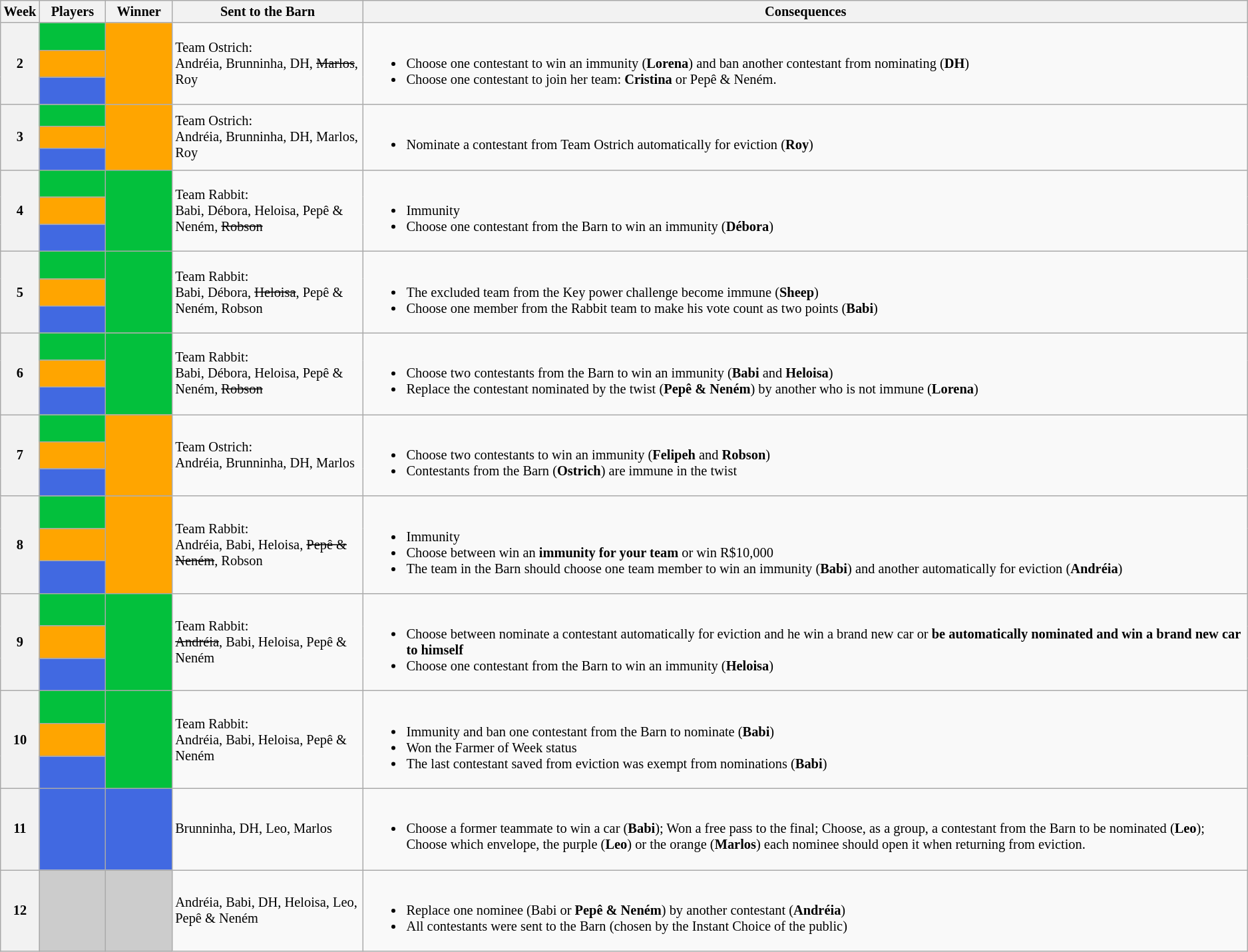<table class="wikitable" style="font-size:85%;">
<tr>
<th width=010>Week</th>
<th width=060>Players</th>
<th width=060>Winner</th>
<th width=185>Sent to the Barn</th>
<th>Consequences</th>
</tr>
<tr>
<th rowspan=3>2</th>
<td bgcolor="03C03C"></td>
<td bgcolor="FFA500" rowspan=3></td>
<td rowspan=3>Team Ostrich:<br>Andréia, Brunninha, DH, <s>Marlos</s>, Roy</td>
<td rowspan=3><br><ul><li>Choose one contestant to win an immunity (<strong>Lorena</strong>) and ban another contestant from nominating (<strong>DH</strong>)</li><li>Choose one contestant to join her team: <strong>Cristina</strong> or Pepê & Neném.</li></ul></td>
</tr>
<tr>
<td bgcolor="FFA500"></td>
</tr>
<tr>
<td bgcolor="4169E1"></td>
</tr>
<tr>
<th rowspan=3>3</th>
<td bgcolor="03C03C"></td>
<td bgcolor="FFA500" rowspan=3></td>
<td rowspan=3>Team Ostrich:<br>Andréia, Brunninha, DH, Marlos, Roy</td>
<td rowspan=3><br><ul><li>Nominate a contestant from Team Ostrich automatically for eviction (<strong>Roy</strong>)</li></ul></td>
</tr>
<tr>
<td bgcolor="FFA500"></td>
</tr>
<tr>
<td bgcolor="4169E1"></td>
</tr>
<tr>
<th rowspan=3>4</th>
<td bgcolor="03C03C"></td>
<td bgcolor="03C03C" rowspan=3></td>
<td rowspan=3>Team Rabbit:<br> Babi, Débora, Heloisa, Pepê & Neném, <s>Robson</s></td>
<td rowspan=3><br><ul><li>Immunity</li><li>Choose one contestant from the Barn to win an immunity (<strong>Débora</strong>)</li></ul></td>
</tr>
<tr>
<td bgcolor="FFA500"></td>
</tr>
<tr>
<td bgcolor="4169E1"></td>
</tr>
<tr>
<th rowspan=3>5</th>
<td bgcolor="03C03C"></td>
<td bgcolor="03C03C" rowspan=3></td>
<td rowspan=3>Team Rabbit:<br> Babi, Débora, <s>Heloisa</s>, Pepê & Neném, Robson</td>
<td rowspan=3><br><ul><li>The excluded team from the Key power challenge become immune (<strong>Sheep</strong>)</li><li>Choose one member from the Rabbit team to make his vote count as two points (<strong>Babi</strong>)</li></ul></td>
</tr>
<tr>
<td bgcolor="FFA500"></td>
</tr>
<tr>
<td bgcolor="4169E1"></td>
</tr>
<tr>
<th rowspan=3>6</th>
<td bgcolor="03C03C"></td>
<td bgcolor="03C03C" rowspan=3></td>
<td rowspan=3>Team Rabbit:<br> Babi, Débora, Heloisa, Pepê & Neném, <s>Robson</s></td>
<td rowspan=3><br><ul><li>Choose two contestants from the Barn to win an immunity (<strong>Babi</strong> and <strong>Heloisa</strong>)</li><li>Replace the contestant nominated by the twist (<strong>Pepê & Neném</strong>) by another who is not immune (<strong>Lorena</strong>)</li></ul></td>
</tr>
<tr>
<td bgcolor="FFA500"></td>
</tr>
<tr>
<td bgcolor="4169E1"></td>
</tr>
<tr>
<th rowspan=3>7</th>
<td bgcolor="03C03C"></td>
<td bgcolor="FFA500" rowspan=3></td>
<td rowspan=3>Team Ostrich:<br> Andréia, Brunninha, DH, Marlos</td>
<td rowspan=3><br><ul><li>Choose two contestants to win an immunity (<strong>Felipeh</strong> and <strong>Robson</strong>)</li><li>Contestants from the Barn (<strong>Ostrich</strong>) are immune in the twist</li></ul></td>
</tr>
<tr>
<td bgcolor="FFA500"></td>
</tr>
<tr>
<td bgcolor="4169E1"></td>
</tr>
<tr>
<th rowspan=3>8</th>
<td bgcolor="03C03C"></td>
<td bgcolor="FFA500" rowspan=3></td>
<td rowspan=3>Team Rabbit:<br> Andréia, Babi, Heloisa, <s>Pepê & Neném</s>, Robson</td>
<td rowspan=3><br><ul><li>Immunity</li><li>Choose between win an <strong>immunity for your team</strong> or win R$10,000</li><li>The team in the Barn should choose one team member to win an immunity (<strong>Babi</strong>) and another automatically for eviction (<strong>Andréia</strong>)</li></ul></td>
</tr>
<tr>
<td bgcolor="FFA500"></td>
</tr>
<tr>
<td bgcolor="4169E1"></td>
</tr>
<tr>
<th rowspan=3>9</th>
<td bgcolor="03C03C"></td>
<td bgcolor="03C03C" rowspan=3></td>
<td rowspan=3>Team Rabbit:<br> <s>Andréia</s>, Babi, Heloisa, Pepê & Neném</td>
<td rowspan=3><br><ul><li>Choose between nominate a contestant automatically for eviction and he win a brand new car or <strong>be automatically nominated and win a brand new car to himself</strong></li><li>Choose one contestant from the Barn to win an immunity (<strong>Heloisa</strong>)</li></ul></td>
</tr>
<tr>
<td bgcolor="FFA500"></td>
</tr>
<tr>
<td bgcolor="4169E1"></td>
</tr>
<tr>
<th rowspan=3>10</th>
<td bgcolor="03C03C"></td>
<td bgcolor="03C03C" rowspan=3></td>
<td rowspan=3>Team Rabbit:<br> Andréia, Babi, Heloisa, Pepê & Neném</td>
<td rowspan=3><br><ul><li>Immunity and ban one contestant from the Barn to nominate (<strong>Babi</strong>)</li><li>Won the Farmer of Week status</li><li>The last contestant saved from eviction was exempt from nominations (<strong>Babi</strong>)</li></ul></td>
</tr>
<tr>
<td bgcolor="FFA500"></td>
</tr>
<tr>
<td bgcolor="4169E1"></td>
</tr>
<tr>
<th>11</th>
<td bgcolor="4169E1"></td>
<td bgcolor="4169E1"></td>
<td>Brunninha, DH, Leo, Marlos</td>
<td><br><ul><li>Choose a former teammate to win a car (<strong>Babi</strong>); Won a free pass to the final; Choose, as a group, a contestant from the Barn to be nominated (<strong>Leo</strong>); Choose which envelope, the purple (<strong>Leo</strong>) or the orange (<strong>Marlos</strong>) each nominee should open it when returning from eviction.</li></ul></td>
</tr>
<tr>
<th>12</th>
<td bgcolor="CCCCCC"></td>
<td bgcolor="CCCCCC"></td>
<td>Andréia, Babi, DH, Heloisa, Leo, Pepê & Neném</td>
<td><br><ul><li>Replace one nominee (Babi or <strong>Pepê & Neném</strong>) by another contestant (<strong>Andréia</strong>)</li><li>All contestants were sent to the Barn (chosen by the Instant Choice of the public)</li></ul></td>
</tr>
</table>
